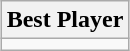<table class=wikitable style="text-align:center; margin:auto">
<tr>
<th>Best Player</th>
</tr>
<tr>
<td></td>
</tr>
</table>
